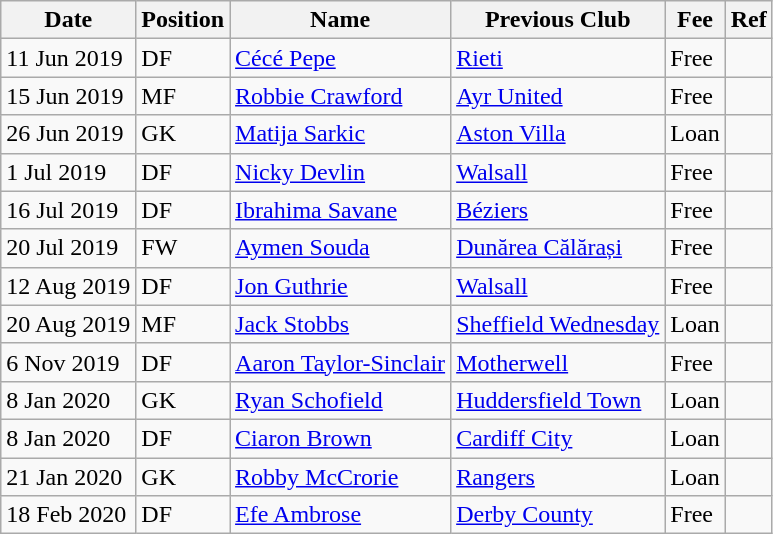<table class="wikitable">
<tr>
<th>Date</th>
<th>Position</th>
<th>Name</th>
<th>Previous Club</th>
<th>Fee</th>
<th>Ref</th>
</tr>
<tr>
<td>11 Jun 2019</td>
<td>DF</td>
<td> <a href='#'>Cécé Pepe</a></td>
<td> <a href='#'>Rieti</a></td>
<td>Free</td>
<td></td>
</tr>
<tr>
<td>15 Jun 2019</td>
<td>MF</td>
<td> <a href='#'>Robbie Crawford</a></td>
<td> <a href='#'>Ayr United</a></td>
<td>Free</td>
<td></td>
</tr>
<tr>
<td>26 Jun 2019</td>
<td>GK</td>
<td> <a href='#'>Matija Sarkic</a></td>
<td> <a href='#'>Aston Villa</a></td>
<td>Loan</td>
<td></td>
</tr>
<tr>
<td>1 Jul 2019</td>
<td>DF</td>
<td> <a href='#'>Nicky Devlin</a></td>
<td> <a href='#'>Walsall</a></td>
<td>Free</td>
<td></td>
</tr>
<tr>
<td>16 Jul 2019</td>
<td>DF</td>
<td> <a href='#'>Ibrahima Savane</a></td>
<td> <a href='#'>Béziers</a></td>
<td>Free</td>
<td></td>
</tr>
<tr>
<td>20 Jul 2019</td>
<td>FW</td>
<td> <a href='#'>Aymen Souda</a></td>
<td>  <a href='#'>Dunărea Călărași</a></td>
<td>Free</td>
<td></td>
</tr>
<tr>
<td>12 Aug 2019</td>
<td>DF</td>
<td> <a href='#'>Jon Guthrie</a></td>
<td> <a href='#'>Walsall</a></td>
<td>Free</td>
<td></td>
</tr>
<tr>
<td>20 Aug 2019</td>
<td>MF</td>
<td> <a href='#'>Jack Stobbs</a></td>
<td> <a href='#'>Sheffield Wednesday</a></td>
<td>Loan</td>
<td></td>
</tr>
<tr>
<td>6 Nov 2019</td>
<td>DF</td>
<td> <a href='#'>Aaron Taylor-Sinclair</a></td>
<td> <a href='#'>Motherwell</a></td>
<td>Free</td>
<td></td>
</tr>
<tr>
<td>8 Jan 2020</td>
<td>GK</td>
<td> <a href='#'>Ryan Schofield</a></td>
<td> <a href='#'>Huddersfield Town</a></td>
<td>Loan</td>
<td></td>
</tr>
<tr>
<td>8 Jan 2020</td>
<td>DF</td>
<td> <a href='#'>Ciaron Brown</a></td>
<td> <a href='#'>Cardiff City</a></td>
<td>Loan</td>
<td></td>
</tr>
<tr>
<td>21 Jan 2020</td>
<td>GK</td>
<td> <a href='#'>Robby McCrorie</a></td>
<td> <a href='#'>Rangers</a></td>
<td>Loan</td>
<td></td>
</tr>
<tr>
<td>18 Feb 2020</td>
<td>DF</td>
<td> <a href='#'>Efe Ambrose</a></td>
<td> <a href='#'>Derby County</a></td>
<td>Free</td>
<td></td>
</tr>
</table>
